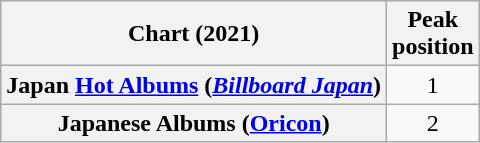<table class="wikitable sortable plainrowheaders" style="text-align:center">
<tr>
<th scope="col">Chart (2021)</th>
<th scope="col">Peak<br>position</th>
</tr>
<tr>
<th scope="row">Japan <a href='#'>Hot Albums</a> (<em><a href='#'>Billboard Japan</a></em>)</th>
<td>1</td>
</tr>
<tr>
<th scope="row">Japanese Albums (<a href='#'>Oricon</a>)</th>
<td>2</td>
</tr>
</table>
